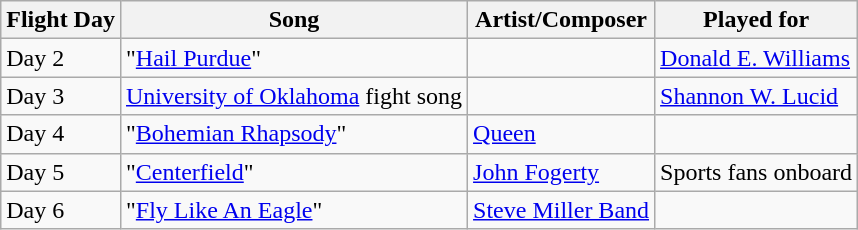<table class="wikitable">
<tr>
<th>Flight Day</th>
<th>Song</th>
<th>Artist/Composer</th>
<th>Played for</th>
</tr>
<tr>
<td>Day 2</td>
<td>"<a href='#'>Hail Purdue</a>"</td>
<td></td>
<td><a href='#'>Donald E. Williams</a></td>
</tr>
<tr>
<td>Day 3</td>
<td><a href='#'>University of Oklahoma</a> fight song</td>
<td></td>
<td><a href='#'>Shannon W. Lucid</a></td>
</tr>
<tr>
<td>Day 4</td>
<td>"<a href='#'>Bohemian Rhapsody</a>"</td>
<td><a href='#'>Queen</a></td>
<td></td>
</tr>
<tr>
<td>Day 5</td>
<td>"<a href='#'>Centerfield</a>"</td>
<td><a href='#'>John Fogerty</a></td>
<td>Sports fans onboard</td>
</tr>
<tr>
<td>Day 6</td>
<td>"<a href='#'>Fly Like An Eagle</a>"</td>
<td><a href='#'>Steve Miller Band</a></td>
<td></td>
</tr>
</table>
